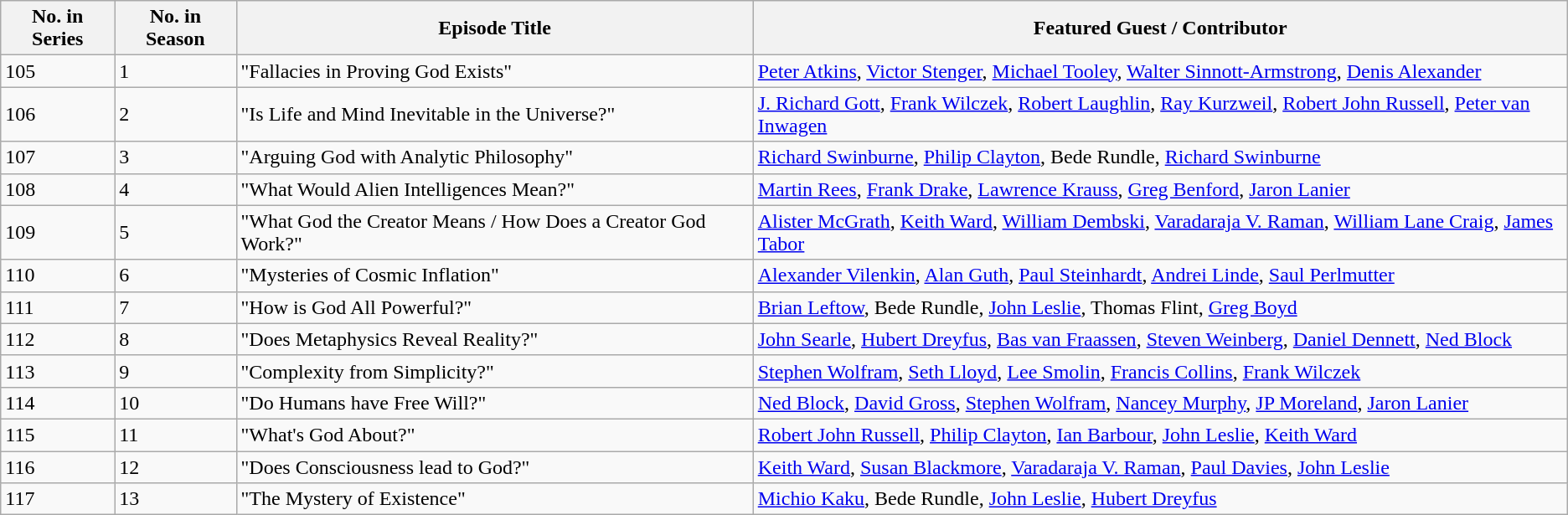<table class="wikitable">
<tr>
<th>No. in Series</th>
<th>No. in Season</th>
<th>Episode Title</th>
<th>Featured Guest / Contributor</th>
</tr>
<tr>
<td>105</td>
<td>1</td>
<td>"Fallacies in Proving God Exists"</td>
<td><a href='#'>Peter Atkins</a>, <a href='#'>Victor Stenger</a>, <a href='#'>Michael Tooley</a>, <a href='#'>Walter Sinnott-Armstrong</a>, <a href='#'>Denis Alexander</a></td>
</tr>
<tr>
<td>106</td>
<td>2</td>
<td>"Is Life and Mind Inevitable in the Universe?"</td>
<td><a href='#'>J. Richard Gott</a>, <a href='#'>Frank Wilczek</a>, <a href='#'>Robert Laughlin</a>, <a href='#'>Ray Kurzweil</a>, <a href='#'>Robert John Russell</a>, <a href='#'>Peter van Inwagen</a></td>
</tr>
<tr>
<td>107</td>
<td>3</td>
<td>"Arguing God with Analytic Philosophy"</td>
<td><a href='#'>Richard Swinburne</a>, <a href='#'>Philip Clayton</a>, Bede Rundle, <a href='#'>Richard Swinburne</a></td>
</tr>
<tr>
<td>108</td>
<td>4</td>
<td>"What Would Alien Intelligences Mean?"</td>
<td><a href='#'>Martin Rees</a>, <a href='#'>Frank Drake</a>, <a href='#'>Lawrence Krauss</a>, <a href='#'>Greg Benford</a>, <a href='#'>Jaron Lanier</a></td>
</tr>
<tr>
<td>109</td>
<td>5</td>
<td>"What God the Creator Means / How Does a Creator God Work?"</td>
<td><a href='#'>Alister McGrath</a>, <a href='#'>Keith Ward</a>, <a href='#'>William Dembski</a>, <a href='#'>Varadaraja V. Raman</a>, <a href='#'>William Lane Craig</a>, <a href='#'>James Tabor</a></td>
</tr>
<tr>
<td>110</td>
<td>6</td>
<td>"Mysteries of Cosmic Inflation"</td>
<td><a href='#'>Alexander Vilenkin</a>, <a href='#'>Alan Guth</a>, <a href='#'>Paul Steinhardt</a>, <a href='#'>Andrei Linde</a>, <a href='#'>Saul Perlmutter</a></td>
</tr>
<tr>
<td>111</td>
<td>7</td>
<td>"How is God All Powerful?"</td>
<td><a href='#'>Brian Leftow</a>, Bede Rundle, <a href='#'>John Leslie</a>, Thomas Flint, <a href='#'>Greg Boyd</a></td>
</tr>
<tr>
<td>112</td>
<td>8</td>
<td>"Does Metaphysics Reveal Reality?"</td>
<td><a href='#'>John Searle</a>, <a href='#'>Hubert Dreyfus</a>, <a href='#'>Bas van Fraassen</a>, <a href='#'>Steven Weinberg</a>, <a href='#'>Daniel Dennett</a>, <a href='#'>Ned Block</a></td>
</tr>
<tr>
<td>113</td>
<td>9</td>
<td>"Complexity from Simplicity?"</td>
<td><a href='#'>Stephen Wolfram</a>, <a href='#'>Seth Lloyd</a>, <a href='#'>Lee Smolin</a>, <a href='#'>Francis Collins</a>, <a href='#'>Frank Wilczek</a></td>
</tr>
<tr>
<td>114</td>
<td>10</td>
<td>"Do Humans have Free Will?"</td>
<td><a href='#'>Ned Block</a>, <a href='#'>David Gross</a>, <a href='#'>Stephen Wolfram</a>, <a href='#'>Nancey Murphy</a>, <a href='#'>JP Moreland</a>, <a href='#'>Jaron Lanier</a></td>
</tr>
<tr>
<td>115</td>
<td>11</td>
<td>"What's God About?"</td>
<td><a href='#'>Robert John Russell</a>, <a href='#'>Philip Clayton</a>, <a href='#'>Ian Barbour</a>, <a href='#'>John Leslie</a>, <a href='#'>Keith Ward</a></td>
</tr>
<tr>
<td>116</td>
<td>12</td>
<td>"Does Consciousness lead to God?"</td>
<td><a href='#'>Keith Ward</a>, <a href='#'>Susan Blackmore</a>, <a href='#'>Varadaraja V. Raman</a>, <a href='#'>Paul Davies</a>, <a href='#'>John Leslie</a></td>
</tr>
<tr>
<td>117</td>
<td>13</td>
<td>"The Mystery of Existence"</td>
<td><a href='#'>Michio Kaku</a>, Bede Rundle, <a href='#'>John Leslie</a>, <a href='#'>Hubert Dreyfus</a></td>
</tr>
</table>
